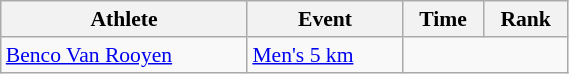<table class="wikitable" style="text-align:center; font-size:90%; width:30%;">
<tr>
<th>Athlete</th>
<th>Event</th>
<th>Time</th>
<th>Rank</th>
</tr>
<tr>
<td align=left><a href='#'>Benco Van Rooyen</a></td>
<td align=left><a href='#'>Men's 5 km</a></td>
<td colspan=2></td>
</tr>
</table>
